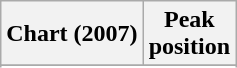<table class="wikitable sortable plainrowheaders" style="text-align:center">
<tr>
<th scope="col">Chart (2007)</th>
<th scope="col">Peak<br>position</th>
</tr>
<tr>
</tr>
<tr>
</tr>
</table>
